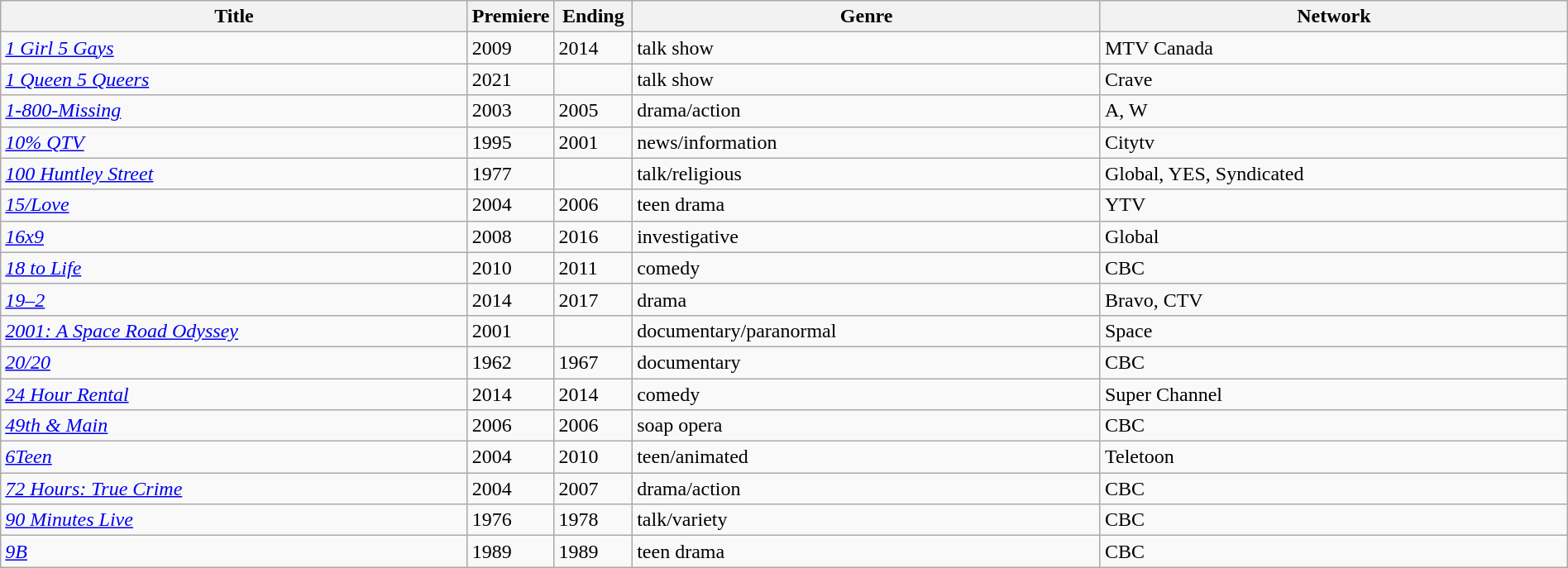<table class="wikitable" style="text-align:left; line-height:18px; width:100%;">
<tr>
<th scope="col" style="width:30%;">Title</th>
<th scope="col" style="width:5%;">Premiere</th>
<th scope="col" style="width:5%;">Ending</th>
<th scope="col" style="width:30%;">Genre</th>
<th scope="col" style="width:30%;">Network</th>
</tr>
<tr>
<td><em><a href='#'>1 Girl 5 Gays</a></em></td>
<td>2009</td>
<td>2014</td>
<td>talk show</td>
<td>MTV Canada</td>
</tr>
<tr>
<td><em><a href='#'>1 Queen 5 Queers</a></em></td>
<td>2021</td>
<td></td>
<td>talk show</td>
<td>Crave</td>
</tr>
<tr>
<td><em><a href='#'>1-800-Missing</a></em></td>
<td>2003</td>
<td>2005</td>
<td>drama/action</td>
<td>A, W</td>
</tr>
<tr>
<td><em><a href='#'>10% QTV</a></em></td>
<td>1995</td>
<td>2001</td>
<td>news/information</td>
<td>Citytv</td>
</tr>
<tr>
<td><em><a href='#'>100 Huntley Street</a></em></td>
<td>1977</td>
<td></td>
<td>talk/religious</td>
<td>Global, YES, Syndicated</td>
</tr>
<tr>
<td><em><a href='#'>15/Love</a></em></td>
<td>2004</td>
<td>2006</td>
<td>teen drama</td>
<td>YTV</td>
</tr>
<tr>
<td><em><a href='#'>16x9</a></em></td>
<td>2008</td>
<td>2016</td>
<td>investigative</td>
<td>Global</td>
</tr>
<tr>
<td><em><a href='#'>18 to Life</a></em></td>
<td>2010</td>
<td>2011</td>
<td>comedy</td>
<td>CBC</td>
</tr>
<tr>
<td><em><a href='#'>19–2</a></em></td>
<td>2014</td>
<td>2017</td>
<td>drama</td>
<td>Bravo, CTV</td>
</tr>
<tr>
<td><em><a href='#'>2001: A Space Road Odyssey</a></em></td>
<td>2001</td>
<td></td>
<td>documentary/paranormal</td>
<td>Space</td>
</tr>
<tr>
<td><em><a href='#'>20/20</a></em></td>
<td>1962</td>
<td>1967</td>
<td>documentary</td>
<td>CBC</td>
</tr>
<tr>
<td><em><a href='#'>24 Hour Rental</a></em></td>
<td>2014</td>
<td>2014</td>
<td>comedy</td>
<td>Super Channel</td>
</tr>
<tr>
<td><em><a href='#'>49th & Main</a></em></td>
<td>2006</td>
<td>2006</td>
<td>soap opera</td>
<td>CBC</td>
</tr>
<tr>
<td><em><a href='#'>6Teen</a></em></td>
<td>2004</td>
<td>2010</td>
<td>teen/animated</td>
<td>Teletoon</td>
</tr>
<tr>
<td><em><a href='#'>72 Hours: True Crime</a></em></td>
<td>2004</td>
<td>2007</td>
<td>drama/action</td>
<td>CBC</td>
</tr>
<tr>
<td><em><a href='#'>90 Minutes Live</a></em></td>
<td>1976</td>
<td>1978</td>
<td>talk/variety</td>
<td>CBC</td>
</tr>
<tr>
<td><em><a href='#'>9B</a></em></td>
<td>1989</td>
<td>1989</td>
<td>teen drama</td>
<td>CBC</td>
</tr>
</table>
